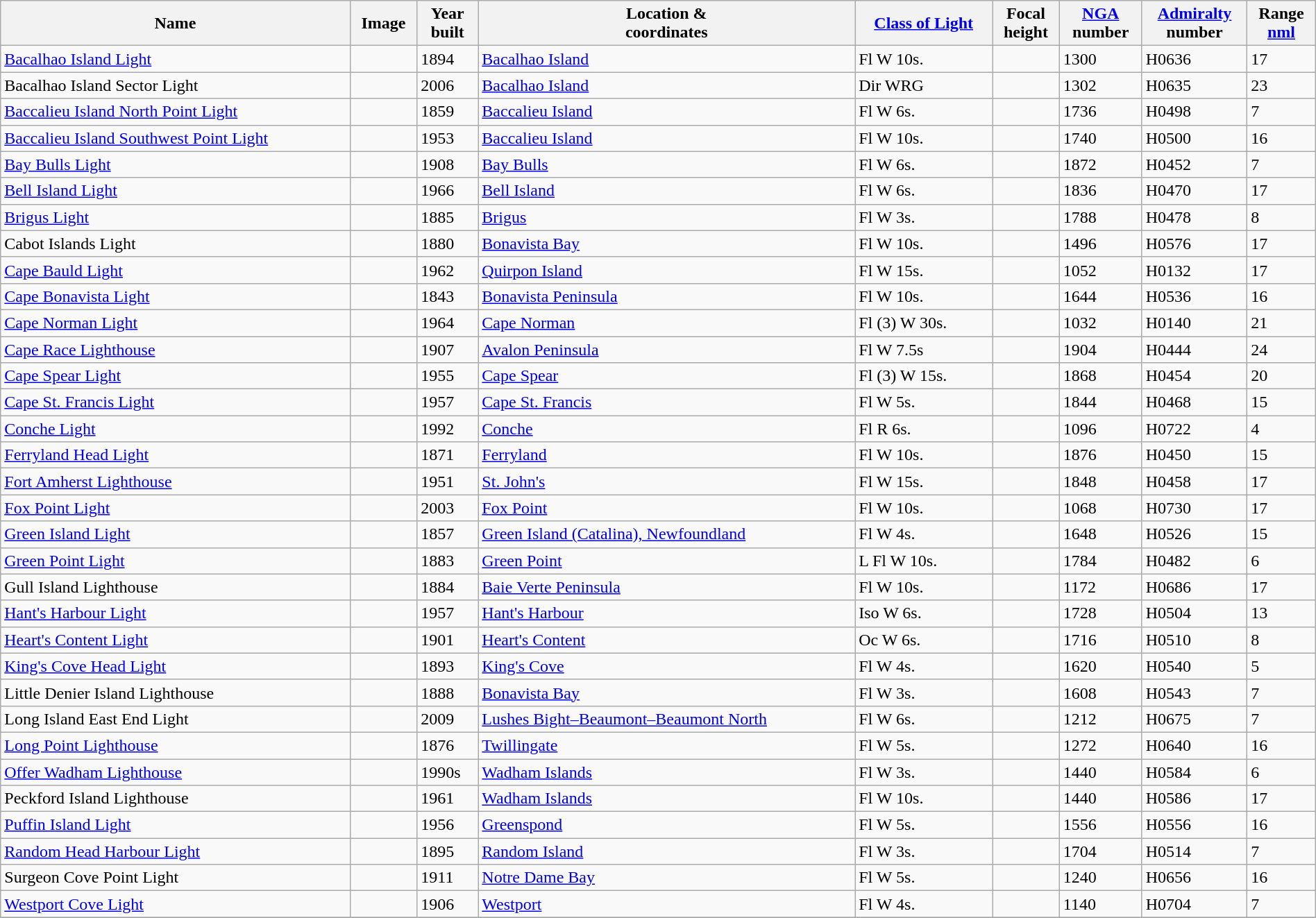<table class="wikitable sortable" style="width:100%">
<tr>
<th>Name</th>
<th>Image</th>
<th>Year<br>built</th>
<th>Location &<br> coordinates</th>
<th><a href='#'>Class of Light</a><br></th>
<th>Focal<br>height<br></th>
<th><a href='#'>NGA</a><br>number<br></th>
<th><a href='#'>Admiralty</a><br>number<br></th>
<th>Range<br><a href='#'>nml</a><br></th>
</tr>
<tr>
<td><a href='#'>Bacalhao Island Light</a></td>
<td></td>
<td>1894</td>
<td><a href='#'>Bacalhao Island</a><br> </td>
<td>Fl W 10s.</td>
<td></td>
<td>1300</td>
<td>H0636</td>
<td>17</td>
</tr>
<tr>
<td>Bacalhao Island Sector Light</td>
<td></td>
<td>2006</td>
<td><a href='#'>Bacalhao Island</a><br> </td>
<td>Dir WRG</td>
<td></td>
<td>1302</td>
<td>H0635</td>
<td>23</td>
</tr>
<tr>
<td><a href='#'>Baccalieu Island North Point Light</a></td>
<td></td>
<td>1859</td>
<td><a href='#'>Baccalieu Island</a><br> </td>
<td>Fl W 6s.</td>
<td></td>
<td>1736</td>
<td>H0498</td>
<td>7</td>
</tr>
<tr>
<td><a href='#'>Baccalieu Island Southwest Point Light</a></td>
<td></td>
<td>1953</td>
<td><a href='#'>Baccalieu Island</a><br> </td>
<td>Fl W 10s.</td>
<td></td>
<td>1740</td>
<td>H0500</td>
<td>16</td>
</tr>
<tr>
<td><a href='#'>Bay Bulls Light</a></td>
<td></td>
<td>1908</td>
<td><a href='#'>Bay Bulls</a><br> </td>
<td>Fl W 6s.</td>
<td></td>
<td>1872</td>
<td>H0452</td>
<td>7</td>
</tr>
<tr>
<td><a href='#'>Bell Island Light</a></td>
<td></td>
<td>1966</td>
<td><a href='#'>Bell Island</a><br></td>
<td>Fl W 6s.</td>
<td></td>
<td>1836</td>
<td>H0470</td>
<td>17</td>
</tr>
<tr>
<td><a href='#'>Brigus Light</a></td>
<td></td>
<td>1885</td>
<td><a href='#'>Brigus</a><br> </td>
<td>Fl W 3s.</td>
<td></td>
<td>1788</td>
<td>H0478</td>
<td>8</td>
</tr>
<tr>
<td>Cabot Islands Light</td>
<td></td>
<td>1880</td>
<td><a href='#'>Bonavista Bay</a><br></td>
<td>Fl W 10s.</td>
<td></td>
<td>1496</td>
<td>H0576</td>
<td>17</td>
</tr>
<tr>
<td><a href='#'>Cape Bauld Light</a></td>
<td></td>
<td>1962</td>
<td><a href='#'>Quirpon Island</a><br></td>
<td>Fl W 15s.</td>
<td></td>
<td>1052</td>
<td>H0132</td>
<td>17</td>
</tr>
<tr>
<td><a href='#'>Cape Bonavista Light</a></td>
<td></td>
<td>1843</td>
<td><a href='#'>Bonavista Peninsula</a><br></td>
<td>Fl W 10s.</td>
<td></td>
<td>1644</td>
<td>H0536</td>
<td>16</td>
</tr>
<tr>
<td><a href='#'>Cape Norman Light</a></td>
<td> </td>
<td>1964</td>
<td><a href='#'>Cape Norman</a><br></td>
<td>Fl (3) W 30s.</td>
<td></td>
<td>1032</td>
<td>H0140</td>
<td>21</td>
</tr>
<tr>
<td><a href='#'>Cape Race Lighthouse</a></td>
<td></td>
<td>1907</td>
<td><a href='#'>Avalon Peninsula</a><br> </td>
<td>Fl W 7.5s</td>
<td></td>
<td>1904</td>
<td>H0444</td>
<td>24</td>
</tr>
<tr>
<td><a href='#'>Cape Spear Light</a></td>
<td></td>
<td>1955</td>
<td><a href='#'>Cape Spear</a><br> </td>
<td>Fl (3) W 15s.</td>
<td></td>
<td>1868</td>
<td>H0454</td>
<td>20</td>
</tr>
<tr>
<td><a href='#'>Cape St. Francis Light</a></td>
<td></td>
<td>1957</td>
<td><a href='#'>Cape St. Francis</a><br> </td>
<td>Fl W 5s.</td>
<td></td>
<td>1844</td>
<td>H0468</td>
<td>15</td>
</tr>
<tr>
<td><a href='#'>Conche Light</a></td>
<td></td>
<td>1992</td>
<td><a href='#'>Conche</a><br></td>
<td>Fl R 6s.</td>
<td></td>
<td>1096</td>
<td>H0722</td>
<td>4</td>
</tr>
<tr>
<td><a href='#'>Ferryland Head Light</a></td>
<td></td>
<td>1871</td>
<td><a href='#'>Ferryland</a><br></td>
<td>Fl W 10s.</td>
<td></td>
<td>1876</td>
<td>H0450</td>
<td>15</td>
</tr>
<tr>
<td><a href='#'>Fort Amherst Lighthouse</a></td>
<td></td>
<td>1951</td>
<td><a href='#'>St. John's</a><br> </td>
<td>Fl W 15s.</td>
<td></td>
<td>1848</td>
<td>H0458</td>
<td>17</td>
</tr>
<tr>
<td><a href='#'>Fox Point Light</a></td>
<td> </td>
<td>2003</td>
<td><a href='#'>Fox Point</a><br></td>
<td>Fl W 10s.</td>
<td></td>
<td>1068</td>
<td>H0730</td>
<td>17</td>
</tr>
<tr>
<td><a href='#'>Green Island Light</a></td>
<td></td>
<td>1857</td>
<td><a href='#'>Green Island (Catalina), Newfoundland</a><br></td>
<td>Fl W 4s.</td>
<td></td>
<td>1648</td>
<td>H0526</td>
<td>15</td>
</tr>
<tr>
<td><a href='#'>Green Point Light</a></td>
<td> </td>
<td>1883</td>
<td><a href='#'>Green Point</a><br></td>
<td>L Fl W 10s.</td>
<td></td>
<td>1784</td>
<td>H0482</td>
<td>6</td>
</tr>
<tr>
<td>Gull Island Lighthouse</td>
<td></td>
<td>1884</td>
<td><a href='#'>Baie Verte Peninsula</a><br></td>
<td>Fl W 10s.</td>
<td></td>
<td>1172</td>
<td>H0686</td>
<td>17</td>
</tr>
<tr>
<td><a href='#'>Hant's Harbour Light</a></td>
<td> </td>
<td>1957</td>
<td><a href='#'>Hant's Harbour</a><br></td>
<td>Iso W 6s.</td>
<td></td>
<td>1728</td>
<td>H0504</td>
<td>13</td>
</tr>
<tr>
<td><a href='#'>Heart's Content Light</a></td>
<td></td>
<td>1901</td>
<td><a href='#'>Heart's Content</a><br></td>
<td>Oc W 6s.</td>
<td></td>
<td>1716</td>
<td>H0510</td>
<td>8</td>
</tr>
<tr>
<td><a href='#'> King's Cove Head Light</a></td>
<td></td>
<td>1893</td>
<td><a href='#'>King's Cove</a><br></td>
<td>Fl W 4s.</td>
<td></td>
<td>1620</td>
<td>H0540</td>
<td>5</td>
</tr>
<tr>
<td>Little Denier Island Lighthouse</td>
<td></td>
<td>1888</td>
<td><a href='#'>Bonavista Bay</a><br></td>
<td>Fl W 3s.</td>
<td></td>
<td>1608</td>
<td>H0543</td>
<td>7</td>
</tr>
<tr>
<td>Long Island East End Light</td>
<td></td>
<td>2009</td>
<td><a href='#'>Lushes Bight–Beaumont–Beaumont North</a><br> </td>
<td>Fl W 6s.</td>
<td></td>
<td>1212</td>
<td>H0675</td>
<td>7</td>
</tr>
<tr>
<td><a href='#'>Long Point Lighthouse</a></td>
<td></td>
<td>1876</td>
<td><a href='#'>Twillingate</a><br> </td>
<td>Fl W 5s.</td>
<td></td>
<td>1272</td>
<td>H0640</td>
<td>16</td>
</tr>
<tr>
<td><a href='#'>Offer Wadham Lighthouse</a></td>
<td></td>
<td>1990s</td>
<td><a href='#'>Wadham Islands</a><br></td>
<td>Fl W 3s.</td>
<td></td>
<td>1440</td>
<td>H0584</td>
<td>6</td>
</tr>
<tr>
<td>Peckford Island Lighthouse</td>
<td></td>
<td>1961</td>
<td><a href='#'>Wadham Islands</a><br></td>
<td>Fl W 10s.</td>
<td></td>
<td>1440</td>
<td>H0586</td>
<td>17</td>
</tr>
<tr>
<td><a href='#'>Puffin Island Light</a></td>
<td></td>
<td>1956</td>
<td><a href='#'>Greenspond</a><br></td>
<td>Fl W 5s.</td>
<td></td>
<td>1556</td>
<td>H0556</td>
<td>16</td>
</tr>
<tr>
<td><a href='#'>Random Head Harbour Light</a></td>
<td></td>
<td>1895</td>
<td><a href='#'>Random Island</a><br></td>
<td>Fl W 3s.</td>
<td></td>
<td>1704</td>
<td>H0514</td>
<td>7</td>
</tr>
<tr>
<td>Surgeon Cove Point Light</td>
<td></td>
<td>1911</td>
<td><a href='#'>Notre Dame Bay</a><br></td>
<td>Fl W 5s.</td>
<td></td>
<td>1240</td>
<td>H0656</td>
<td>16</td>
</tr>
<tr>
<td><a href='#'>Westport Cove Light</a></td>
<td></td>
<td>1906</td>
<td><a href='#'>Westport</a><br></td>
<td>Fl W 4s.</td>
<td></td>
<td>1140</td>
<td>H0704</td>
<td>7</td>
</tr>
<tr>
</tr>
</table>
